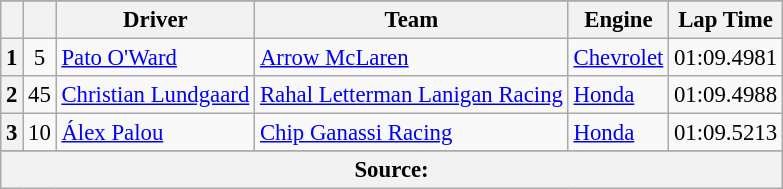<table class="wikitable" style="font-size:95%;">
<tr>
</tr>
<tr>
<th></th>
<th></th>
<th>Driver</th>
<th>Team</th>
<th>Engine</th>
<th>Lap Time</th>
</tr>
<tr>
<th>1</th>
<td align="center">5</td>
<td> <a href='#'>Pato O'Ward</a></td>
<td><a href='#'>Arrow McLaren</a></td>
<td><a href='#'>Chevrolet</a></td>
<td>01:09.4981</td>
</tr>
<tr>
<th>2</th>
<td align="center">45</td>
<td> <a href='#'>Christian Lundgaard</a></td>
<td><a href='#'>Rahal Letterman Lanigan Racing</a></td>
<td><a href='#'>Honda</a></td>
<td>01:09.4988</td>
</tr>
<tr>
<th>3</th>
<td align="center">10</td>
<td> <a href='#'>Álex Palou</a></td>
<td><a href='#'>Chip Ganassi Racing</a></td>
<td><a href='#'>Honda</a></td>
<td>01:09.5213</td>
</tr>
<tr>
</tr>
<tr class="sortbottom">
<th colspan="6">Source:</th>
</tr>
</table>
